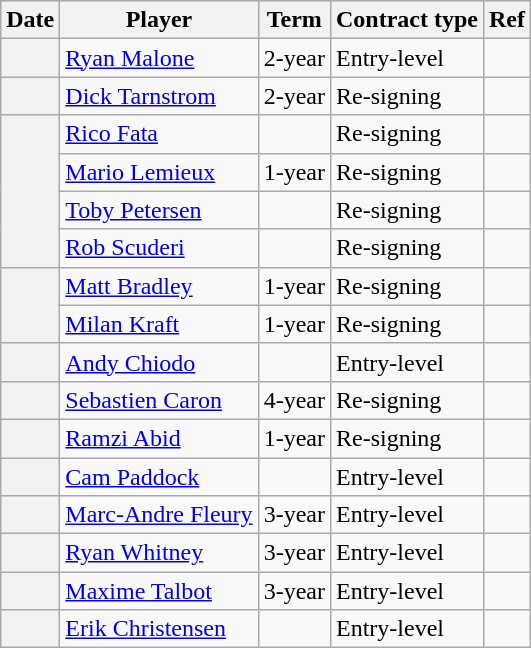<table class="wikitable plainrowheaders">
<tr style="background:#ddd; text-align:center;">
<th>Date</th>
<th>Player</th>
<th>Term</th>
<th>Contract type</th>
<th>Ref</th>
</tr>
<tr>
<th scope="row"></th>
<td><a href='#'>Ryan Malone</a></td>
<td>2-year</td>
<td>Entry-level</td>
<td></td>
</tr>
<tr>
<th scope="row"></th>
<td><a href='#'>Dick Tarnstrom</a></td>
<td>2-year</td>
<td>Re-signing</td>
<td></td>
</tr>
<tr>
<th scope="row" rowspan=4></th>
<td><a href='#'>Rico Fata</a></td>
<td></td>
<td>Re-signing</td>
<td></td>
</tr>
<tr>
<td><a href='#'>Mario Lemieux</a></td>
<td>1-year</td>
<td>Re-signing</td>
<td></td>
</tr>
<tr>
<td><a href='#'>Toby Petersen</a></td>
<td></td>
<td>Re-signing</td>
<td></td>
</tr>
<tr>
<td><a href='#'>Rob Scuderi</a></td>
<td></td>
<td>Re-signing</td>
<td></td>
</tr>
<tr>
<th scope="row" rowspan=2></th>
<td><a href='#'>Matt Bradley</a></td>
<td>1-year</td>
<td>Re-signing</td>
<td></td>
</tr>
<tr>
<td><a href='#'>Milan Kraft</a></td>
<td>1-year</td>
<td>Re-signing</td>
<td></td>
</tr>
<tr>
<th scope="row"></th>
<td><a href='#'>Andy Chiodo</a></td>
<td></td>
<td>Entry-level</td>
<td></td>
</tr>
<tr>
<th scope="row"></th>
<td><a href='#'>Sebastien Caron</a></td>
<td>4-year</td>
<td>Re-signing</td>
<td></td>
</tr>
<tr>
<th scope="row"></th>
<td><a href='#'>Ramzi Abid</a></td>
<td>1-year</td>
<td>Re-signing</td>
<td></td>
</tr>
<tr>
<th scope="row"></th>
<td><a href='#'>Cam Paddock</a></td>
<td></td>
<td>Entry-level</td>
<td></td>
</tr>
<tr>
<th scope="row"></th>
<td><a href='#'>Marc-Andre Fleury</a></td>
<td>3-year</td>
<td>Entry-level</td>
<td></td>
</tr>
<tr>
<th scope="row"></th>
<td><a href='#'>Ryan Whitney</a></td>
<td>3-year</td>
<td>Entry-level</td>
<td></td>
</tr>
<tr>
<th scope="row"></th>
<td><a href='#'>Maxime Talbot</a></td>
<td>3-year</td>
<td>Entry-level</td>
<td></td>
</tr>
<tr>
<th scope="row"></th>
<td><a href='#'>Erik Christensen</a></td>
<td></td>
<td>Entry-level</td>
<td></td>
</tr>
</table>
